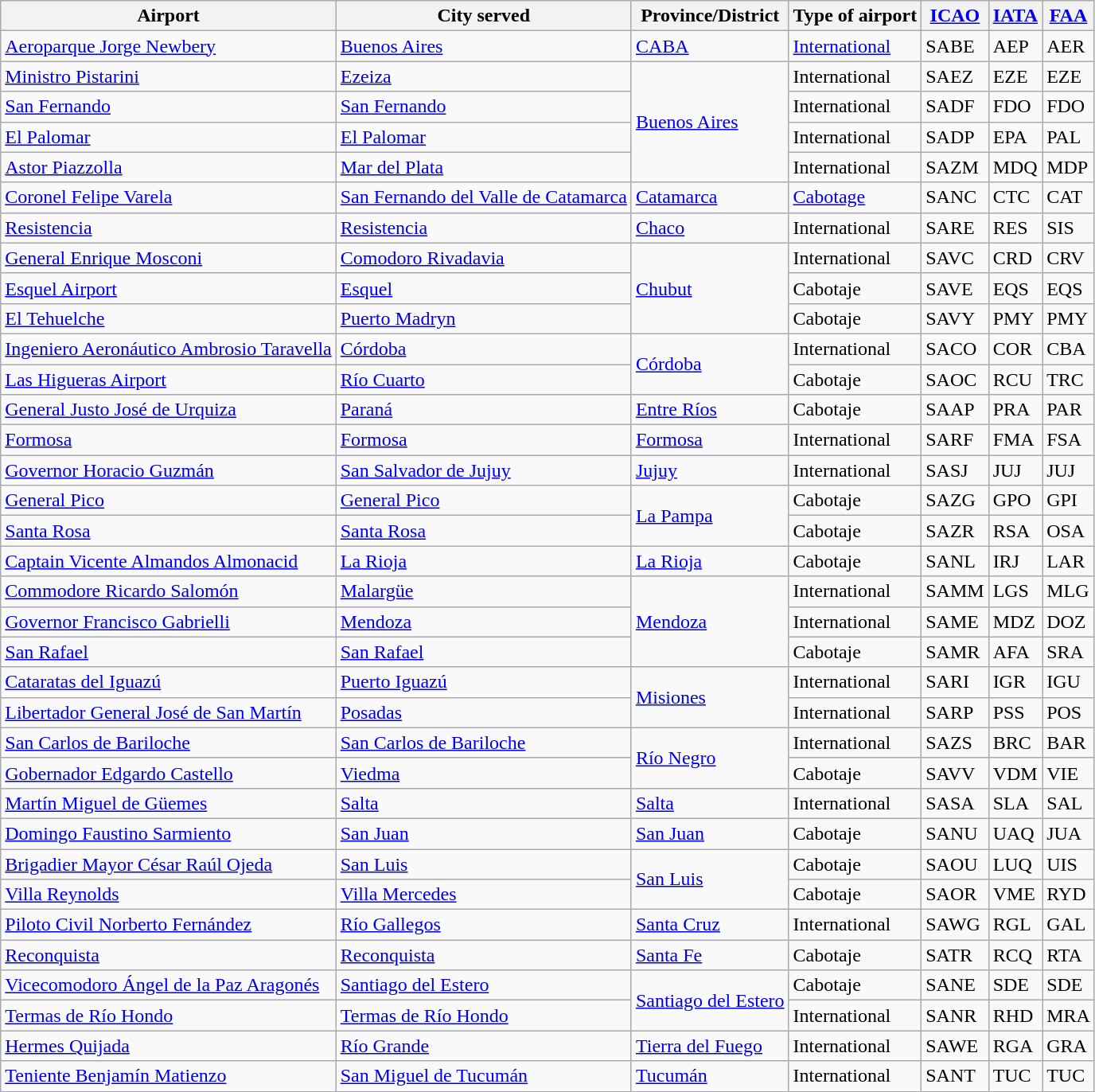<table class="wikitable sortable">
<tr>
<th>Airport</th>
<th>City served</th>
<th>Province/District</th>
<th>Type of airport</th>
<th><a href='#'>ICAO</a></th>
<th><a href='#'>IATA</a></th>
<th><a href='#'>FAA</a></th>
</tr>
<tr>
<td><a href='#'>Aeroparque Jorge Newbery</a></td>
<td><a href='#'>Buenos Aires</a></td>
<td><a href='#'>CABA</a></td>
<td><a href='#'>International</a></td>
<td>SABE</td>
<td>AEP</td>
<td>AER</td>
</tr>
<tr>
<td><a href='#'>Ministro Pistarini</a></td>
<td><a href='#'>Ezeiza</a></td>
<td rowspan=4><a href='#'>Buenos Aires</a></td>
<td>International</td>
<td>SAEZ</td>
<td>EZE</td>
<td>EZE</td>
</tr>
<tr>
<td><a href='#'>San Fernando</a></td>
<td><a href='#'>San Fernando</a></td>
<td>International</td>
<td>SADF</td>
<td>FDO</td>
<td>FDO</td>
</tr>
<tr>
<td><a href='#'>El Palomar</a></td>
<td><a href='#'>El Palomar</a></td>
<td>International</td>
<td>SADP</td>
<td>EPA</td>
<td>PAL</td>
</tr>
<tr>
<td><a href='#'>Astor Piazzolla</a></td>
<td><a href='#'>Mar del Plata</a></td>
<td>International</td>
<td>SAZM</td>
<td>MDQ</td>
<td>MDP</td>
</tr>
<tr>
<td><a href='#'>Coronel Felipe Varela</a></td>
<td><a href='#'>San Fernando del Valle de Catamarca</a></td>
<td><a href='#'>Catamarca</a></td>
<td><a href='#'>Cabotage</a></td>
<td>SANC</td>
<td>CTC</td>
<td>CAT</td>
</tr>
<tr>
<td><a href='#'>Resistencia</a></td>
<td><a href='#'>Resistencia</a></td>
<td><a href='#'>Chaco</a></td>
<td>International</td>
<td>SARE</td>
<td>RES</td>
<td>SIS</td>
</tr>
<tr>
<td><a href='#'>General Enrique Mosconi</a></td>
<td><a href='#'>Comodoro Rivadavia</a></td>
<td rowspan=3><a href='#'>Chubut</a></td>
<td>International</td>
<td>SAVC</td>
<td>CRD</td>
<td>CRV</td>
</tr>
<tr>
<td><a href='#'>Esquel Airport</a></td>
<td><a href='#'>Esquel</a></td>
<td>Cabotaje</td>
<td>SAVE</td>
<td>EQS</td>
<td>EQS</td>
</tr>
<tr>
<td><a href='#'>El Tehuelche</a></td>
<td><a href='#'>Puerto Madryn</a></td>
<td>Cabotaje</td>
<td>SAVY</td>
<td>PMY</td>
<td>PMY</td>
</tr>
<tr>
<td><a href='#'>Ingeniero Aeronáutico Ambrosio Taravella</a></td>
<td><a href='#'>Córdoba</a></td>
<td rowspan=2><a href='#'>Córdoba</a></td>
<td>International</td>
<td>SACO</td>
<td>COR</td>
<td>CBA</td>
</tr>
<tr>
<td><a href='#'>Las Higueras Airport</a></td>
<td><a href='#'>Río Cuarto</a></td>
<td>Cabotaje</td>
<td>SAOC</td>
<td>RCU</td>
<td>TRC</td>
</tr>
<tr>
<td><a href='#'>General Justo José de Urquiza</a></td>
<td><a href='#'>Paraná</a></td>
<td><a href='#'>Entre Ríos</a></td>
<td>Cabotaje</td>
<td>SAAP</td>
<td>PRA</td>
<td>PAR</td>
</tr>
<tr>
<td><a href='#'>Formosa</a></td>
<td><a href='#'>Formosa</a></td>
<td><a href='#'>Formosa</a></td>
<td>International</td>
<td>SARF</td>
<td>FMA</td>
<td>FSA</td>
</tr>
<tr>
<td><a href='#'>Governor Horacio Guzmán</a></td>
<td><a href='#'>San Salvador de Jujuy</a></td>
<td><a href='#'>Jujuy</a></td>
<td>International</td>
<td>SASJ</td>
<td>JUJ</td>
<td>JUJ</td>
</tr>
<tr>
<td><a href='#'>General Pico</a></td>
<td><a href='#'>General Pico</a></td>
<td rowspan=2><a href='#'>La Pampa</a></td>
<td>Cabotaje</td>
<td>SAZG</td>
<td>GPO</td>
<td>GPI</td>
</tr>
<tr>
<td><a href='#'>Santa Rosa</a></td>
<td><a href='#'>Santa Rosa</a></td>
<td>Cabotaje</td>
<td>SAZR</td>
<td>RSA</td>
<td>OSA</td>
</tr>
<tr>
<td><a href='#'>Captain Vicente Almandos Almonacid</a></td>
<td><a href='#'>La Rioja</a></td>
<td><a href='#'>La Rioja</a></td>
<td>Cabotaje</td>
<td>SANL</td>
<td>IRJ</td>
<td>LAR</td>
</tr>
<tr>
<td><a href='#'>Commodore Ricardo Salomón</a></td>
<td><a href='#'>Malargüe</a></td>
<td rowspan=3><a href='#'>Mendoza</a></td>
<td>International</td>
<td>SAMM</td>
<td>LGS</td>
<td>MLG</td>
</tr>
<tr>
<td><a href='#'>Governor Francisco Gabrielli</a></td>
<td><a href='#'>Mendoza</a></td>
<td>International</td>
<td>SAME</td>
<td>MDZ</td>
<td>DOZ</td>
</tr>
<tr>
<td><a href='#'>San Rafael</a></td>
<td><a href='#'>San Rafael</a></td>
<td>Cabotaje</td>
<td>SAMR</td>
<td>AFA</td>
<td>SRA</td>
</tr>
<tr>
<td><a href='#'>Cataratas del Iguazú</a></td>
<td><a href='#'>Puerto Iguazú</a></td>
<td rowspan=2><a href='#'>Misiones</a></td>
<td>International</td>
<td>SARI</td>
<td>IGR</td>
<td>IGU</td>
</tr>
<tr>
<td><a href='#'>Libertador General José de San Martín</a></td>
<td><a href='#'>Posadas</a></td>
<td>International</td>
<td>SARP</td>
<td>PSS</td>
<td>POS</td>
</tr>
<tr>
<td><a href='#'>San Carlos de Bariloche</a></td>
<td><a href='#'>San Carlos de Bariloche</a></td>
<td rowspan=2><a href='#'>Río Negro</a></td>
<td>International</td>
<td>SAZS</td>
<td>BRC</td>
<td>BAR</td>
</tr>
<tr>
<td><a href='#'>Gobernador Edgardo Castello</a></td>
<td><a href='#'>Viedma</a></td>
<td>Cabotaje</td>
<td>SAVV</td>
<td>VDM</td>
<td>VIE</td>
</tr>
<tr>
<td><a href='#'>Martín Miguel de Güemes</a></td>
<td><a href='#'>Salta</a></td>
<td><a href='#'>Salta</a></td>
<td>International</td>
<td>SASA</td>
<td>SLA</td>
<td>SAL</td>
</tr>
<tr>
<td><a href='#'>Domingo Faustino Sarmiento</a></td>
<td><a href='#'>San Juan</a></td>
<td><a href='#'>San Juan</a></td>
<td>Cabotaje</td>
<td>SANU</td>
<td>UAQ</td>
<td>JUA</td>
</tr>
<tr>
<td><a href='#'>Brigadier Mayor César Raúl Ojeda</a></td>
<td><a href='#'>San Luis</a></td>
<td rowspan=2><a href='#'>San Luis</a></td>
<td>Cabotaje</td>
<td>SAOU</td>
<td>LUQ</td>
<td>UIS</td>
</tr>
<tr>
<td><a href='#'>Villa Reynolds</a></td>
<td><a href='#'>Villa Mercedes</a></td>
<td>Cabotaje</td>
<td>SAOR</td>
<td>VME</td>
<td>RYD</td>
</tr>
<tr>
<td><a href='#'>Piloto Civil Norberto Fernández</a></td>
<td><a href='#'>Río Gallegos</a></td>
<td><a href='#'>Santa Cruz</a></td>
<td>International</td>
<td>SAWG</td>
<td>RGL</td>
<td>GAL</td>
</tr>
<tr>
<td><a href='#'>Reconquista</a></td>
<td><a href='#'>Reconquista</a></td>
<td><a href='#'>Santa Fe</a></td>
<td>Cabotaje</td>
<td>SATR</td>
<td>RCQ</td>
<td>RTA</td>
</tr>
<tr>
<td><a href='#'>Vicecomodoro Ángel de la Paz Aragonés</a></td>
<td><a href='#'>Santiago del Estero</a></td>
<td rowspan=2><a href='#'>Santiago del Estero</a></td>
<td>Cabotaje</td>
<td>SANE</td>
<td>SDE</td>
<td>SDE</td>
</tr>
<tr>
<td><a href='#'>Termas de Río Hondo</a></td>
<td><a href='#'>Termas de Río Hondo</a></td>
<td>International</td>
<td>SANR</td>
<td>RHD</td>
<td>MRA</td>
</tr>
<tr>
<td><a href='#'>Hermes Quijada</a></td>
<td><a href='#'>Río Grande</a></td>
<td><a href='#'>Tierra del Fuego</a></td>
<td>International</td>
<td>SAWE</td>
<td>RGA</td>
<td>GRA</td>
</tr>
<tr>
<td><a href='#'>Teniente Benjamín Matienzo</a></td>
<td><a href='#'>San Miguel de Tucumán</a></td>
<td><a href='#'>Tucumán</a></td>
<td>International</td>
<td>SANT</td>
<td>TUC</td>
<td>TUC</td>
</tr>
<tr>
</tr>
</table>
